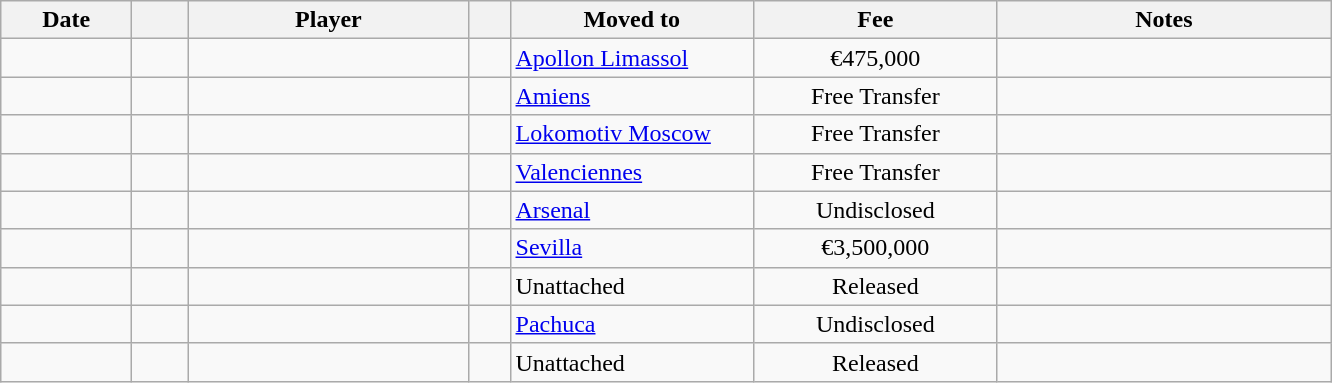<table class="wikitable sortable">
<tr>
<th style="width:80px;">Date</th>
<th style="width:30px;"></th>
<th style="width:180px;">Player</th>
<th style="width:20px;"></th>
<th style="width:155px;">Moved to</th>
<th style="width:155px;" class="unsortable">Fee</th>
<th style="width:215px;" class="unsortable">Notes</th>
</tr>
<tr>
<td></td>
<td align=center></td>
<td> </td>
<td></td>
<td> <a href='#'>Apollon Limassol</a></td>
<td align=center>€475,000</td>
<td align=center></td>
</tr>
<tr>
<td></td>
<td align=center></td>
<td> </td>
<td></td>
<td> <a href='#'>Amiens</a></td>
<td align=center>Free Transfer</td>
<td align=center></td>
</tr>
<tr>
<td></td>
<td align=center></td>
<td> </td>
<td></td>
<td> <a href='#'>Lokomotiv Moscow</a></td>
<td align=center>Free Transfer</td>
<td align=center></td>
</tr>
<tr>
<td></td>
<td align=center></td>
<td> </td>
<td></td>
<td> <a href='#'>Valenciennes</a></td>
<td align=center>Free Transfer</td>
<td align=center></td>
</tr>
<tr>
<td></td>
<td align=center></td>
<td> </td>
<td></td>
<td> <a href='#'>Arsenal</a></td>
<td align=center>Undisclosed</td>
<td align=center></td>
</tr>
<tr>
<td></td>
<td align=center></td>
<td> </td>
<td></td>
<td> <a href='#'>Sevilla</a></td>
<td align=center>€3,500,000</td>
<td align=center></td>
</tr>
<tr>
<td></td>
<td align=center></td>
<td> </td>
<td></td>
<td>Unattached</td>
<td align=center>Released</td>
<td align=center></td>
</tr>
<tr>
<td></td>
<td align=center></td>
<td> </td>
<td></td>
<td> <a href='#'>Pachuca</a></td>
<td align=center>Undisclosed</td>
<td align=center></td>
</tr>
<tr>
<td></td>
<td align=center></td>
<td> </td>
<td></td>
<td>Unattached</td>
<td align=center>Released</td>
<td align=center></td>
</tr>
</table>
